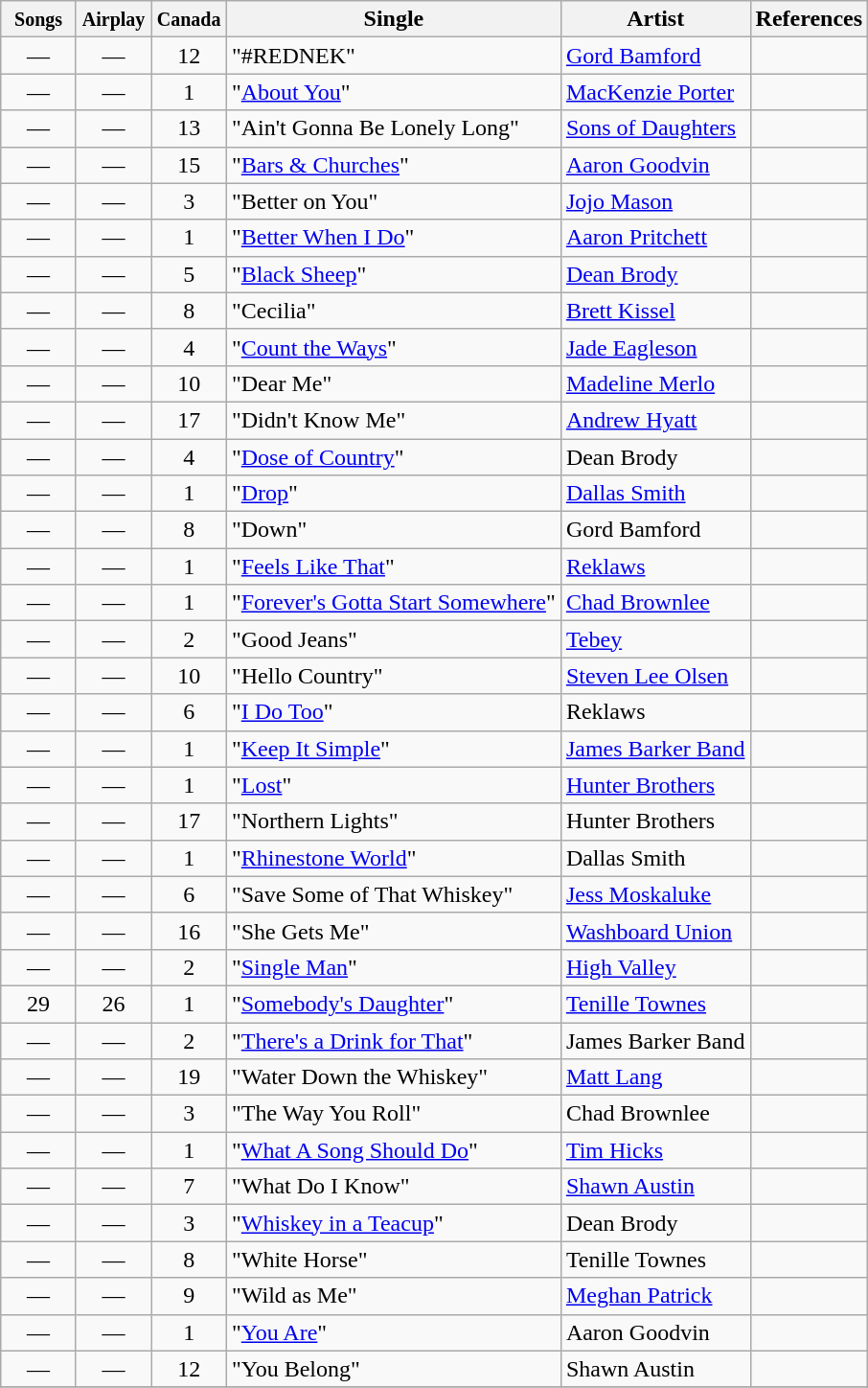<table class="wikitable sortable">
<tr>
<th width="45"><small>Songs</small></th>
<th width="45"><small>Airplay</small></th>
<th width="45"><small>Canada</small></th>
<th width=auto>Single</th>
<th width=auto>Artist</th>
<th width=auto>References</th>
</tr>
<tr>
<td align=center>—</td>
<td align=center>—</td>
<td align=center>12</td>
<td>"#REDNEK"</td>
<td><a href='#'>Gord Bamford</a></td>
<td></td>
</tr>
<tr>
<td align=center>—</td>
<td align=center>—</td>
<td align=center>1</td>
<td>"<a href='#'>About You</a>"</td>
<td><a href='#'>MacKenzie Porter</a></td>
<td></td>
</tr>
<tr>
<td align=center>—</td>
<td align=center>—</td>
<td align=center>13</td>
<td>"Ain't Gonna Be Lonely Long"</td>
<td><a href='#'>Sons of Daughters</a></td>
<td></td>
</tr>
<tr>
<td align=center>—</td>
<td align=center>—</td>
<td align=center>15</td>
<td>"<a href='#'>Bars & Churches</a>"</td>
<td><a href='#'>Aaron Goodvin</a></td>
<td></td>
</tr>
<tr>
<td align=center>—</td>
<td align=center>—</td>
<td align=center>3</td>
<td>"Better on You"</td>
<td><a href='#'>Jojo Mason</a></td>
<td></td>
</tr>
<tr>
<td align=center>—</td>
<td align=center>—</td>
<td align=center>1</td>
<td>"<a href='#'>Better When I Do</a>"</td>
<td><a href='#'>Aaron Pritchett</a></td>
<td></td>
</tr>
<tr>
<td align=center>—</td>
<td align=center>—</td>
<td align=center>5</td>
<td>"<a href='#'>Black Sheep</a>"</td>
<td><a href='#'>Dean Brody</a></td>
<td></td>
</tr>
<tr>
<td align=center>—</td>
<td align=center>—</td>
<td align=center>8</td>
<td>"Cecilia"</td>
<td><a href='#'>Brett Kissel</a></td>
<td></td>
</tr>
<tr>
<td align=center>—</td>
<td align=center>—</td>
<td align=center>4</td>
<td>"<a href='#'>Count the Ways</a>"</td>
<td><a href='#'>Jade Eagleson</a></td>
<td></td>
</tr>
<tr>
<td align=center>—</td>
<td align=center>—</td>
<td align=center>10</td>
<td>"Dear Me"</td>
<td><a href='#'>Madeline Merlo</a></td>
<td></td>
</tr>
<tr>
<td align=center>—</td>
<td align=center>—</td>
<td align=center>17</td>
<td>"Didn't Know Me"</td>
<td><a href='#'>Andrew Hyatt</a></td>
<td></td>
</tr>
<tr>
<td align=center>—</td>
<td align=center>—</td>
<td align=center>4</td>
<td>"<a href='#'>Dose of Country</a>"</td>
<td>Dean Brody</td>
<td></td>
</tr>
<tr>
<td align=center>—</td>
<td align=center>—</td>
<td align=center>1</td>
<td>"<a href='#'>Drop</a>"</td>
<td><a href='#'>Dallas Smith</a></td>
<td></td>
</tr>
<tr>
<td align=center>—</td>
<td align=center>—</td>
<td align=center>8</td>
<td>"Down"</td>
<td>Gord Bamford</td>
<td></td>
</tr>
<tr>
<td align=center>—</td>
<td align=center>—</td>
<td align=center>1</td>
<td>"<a href='#'>Feels Like That</a>"</td>
<td><a href='#'>Reklaws</a></td>
<td></td>
</tr>
<tr>
<td align=center>—</td>
<td align=center>—</td>
<td align=center>1</td>
<td>"<a href='#'>Forever's Gotta Start Somewhere</a>"</td>
<td><a href='#'>Chad Brownlee</a></td>
<td></td>
</tr>
<tr>
<td align=center>—</td>
<td align=center>—</td>
<td align=center>2</td>
<td>"Good Jeans"</td>
<td><a href='#'>Tebey</a></td>
<td></td>
</tr>
<tr>
<td align=center>—</td>
<td align=center>—</td>
<td align=center>10</td>
<td>"Hello Country"</td>
<td><a href='#'>Steven Lee Olsen</a></td>
<td></td>
</tr>
<tr>
<td align=center>—</td>
<td align=center>—</td>
<td align=center>6</td>
<td>"<a href='#'>I Do Too</a>"</td>
<td>Reklaws</td>
<td></td>
</tr>
<tr>
<td align=center>—</td>
<td align=center>—</td>
<td align=center>1</td>
<td>"<a href='#'>Keep It Simple</a>"</td>
<td><a href='#'>James Barker Band</a></td>
<td></td>
</tr>
<tr>
<td align=center>—</td>
<td align=center>—</td>
<td align=center>1</td>
<td>"<a href='#'>Lost</a>"</td>
<td><a href='#'>Hunter Brothers</a></td>
<td></td>
</tr>
<tr>
<td align=center>—</td>
<td align=center>—</td>
<td align=center>17</td>
<td>"Northern Lights"</td>
<td>Hunter Brothers</td>
<td></td>
</tr>
<tr>
<td align=center>—</td>
<td align=center>—</td>
<td align=center>1</td>
<td>"<a href='#'>Rhinestone World</a>"</td>
<td>Dallas Smith</td>
<td></td>
</tr>
<tr>
<td align=center>—</td>
<td align=center>—</td>
<td align=center>6</td>
<td>"Save Some of That Whiskey"</td>
<td><a href='#'>Jess Moskaluke</a></td>
<td></td>
</tr>
<tr>
<td align=center>—</td>
<td align=center>—</td>
<td align=center>16</td>
<td>"She Gets Me"</td>
<td><a href='#'>Washboard Union</a></td>
<td></td>
</tr>
<tr>
<td align=center>—</td>
<td align=center>—</td>
<td align=center>2</td>
<td>"<a href='#'>Single Man</a>"</td>
<td><a href='#'>High Valley</a></td>
<td></td>
</tr>
<tr>
<td align=center>29</td>
<td align=center>26</td>
<td align=center>1</td>
<td>"<a href='#'>Somebody's Daughter</a>"</td>
<td><a href='#'>Tenille Townes</a></td>
<td></td>
</tr>
<tr>
<td align=center>—</td>
<td align=center>—</td>
<td align=center>2</td>
<td>"<a href='#'>There's a Drink for That</a>"</td>
<td>James Barker Band</td>
<td></td>
</tr>
<tr>
<td align=center>—</td>
<td align=center>—</td>
<td align=center>19</td>
<td>"Water Down the Whiskey"</td>
<td><a href='#'>Matt Lang</a></td>
<td></td>
</tr>
<tr>
<td align=center>—</td>
<td align=center>—</td>
<td align=center>3</td>
<td>"The Way You Roll"</td>
<td>Chad Brownlee</td>
<td></td>
</tr>
<tr>
<td align=center>—</td>
<td align=center>—</td>
<td align=center>1</td>
<td>"<a href='#'>What A Song Should Do</a>"</td>
<td><a href='#'>Tim Hicks</a></td>
<td></td>
</tr>
<tr>
<td align=center>—</td>
<td align=center>—</td>
<td align=center>7</td>
<td>"What Do I Know"</td>
<td><a href='#'>Shawn Austin</a></td>
<td></td>
</tr>
<tr>
<td align=center>—</td>
<td align=center>—</td>
<td align=center>3</td>
<td>"<a href='#'>Whiskey in a Teacup</a>"</td>
<td>Dean Brody</td>
<td></td>
</tr>
<tr>
<td align=center>—</td>
<td align=center>—</td>
<td align=center>8</td>
<td>"White Horse"</td>
<td>Tenille Townes</td>
<td></td>
</tr>
<tr>
<td align=center>—</td>
<td align=center>—</td>
<td align=center>9</td>
<td>"Wild as Me"</td>
<td><a href='#'>Meghan Patrick</a></td>
<td></td>
</tr>
<tr>
<td align=center>—</td>
<td align=center>—</td>
<td align=center>1</td>
<td>"<a href='#'>You Are</a>"</td>
<td>Aaron Goodvin</td>
<td></td>
</tr>
<tr>
<td align=center>—</td>
<td align=center>—</td>
<td align=center>12</td>
<td>"You Belong"</td>
<td>Shawn Austin</td>
<td></td>
</tr>
<tr>
</tr>
</table>
